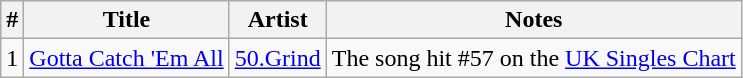<table class="wikitable">
<tr>
<th>#</th>
<th>Title</th>
<th>Artist</th>
<th>Notes</th>
</tr>
<tr>
<td>1</td>
<td><a href='#'>Gotta Catch 'Em All</a></td>
<td><a href='#'>50.Grind</a></td>
<td>The song hit #57 on the <a href='#'>UK Singles Chart</a></td>
</tr>
</table>
